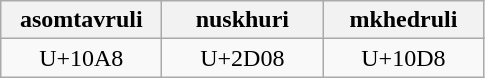<table class="wikitable" style="width:100">
<tr>
<th width="100">asomtavruli</th>
<th width="100">nuskhuri</th>
<th width="100">mkhedruli</th>
</tr>
<tr>
<td align="center">U+10A8</td>
<td align="center">U+2D08</td>
<td align="center">U+10D8</td>
</tr>
</table>
